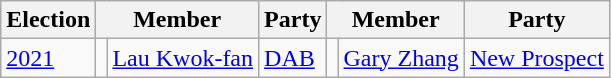<table class="wikitable" style="text-align:left">
<tr>
<th>Election</th>
<th colspan="2">Member</th>
<th>Party</th>
<th colspan="2">Member</th>
<th>Party</th>
</tr>
<tr>
<td><a href='#'>2021</a></td>
<td bgcolor=></td>
<td><a href='#'>Lau Kwok-fan</a></td>
<td><a href='#'>DAB</a></td>
<td bgcolor=></td>
<td><a href='#'>Gary Zhang</a></td>
<td><a href='#'>New Prospect</a></td>
</tr>
</table>
